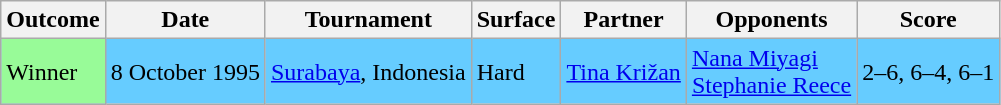<table class="wikitable">
<tr>
<th>Outcome</th>
<th>Date</th>
<th>Tournament</th>
<th>Surface</th>
<th>Partner</th>
<th>Opponents</th>
<th>Score</th>
</tr>
<tr bgcolor="66CCFF">
<td bgcolor="98FB98">Winner</td>
<td>8 October 1995</td>
<td><a href='#'>Surabaya</a>, Indonesia</td>
<td>Hard</td>
<td> <a href='#'>Tina Križan</a></td>
<td> <a href='#'>Nana Miyagi</a> <br>  <a href='#'>Stephanie Reece</a></td>
<td>2–6, 6–4, 6–1</td>
</tr>
</table>
